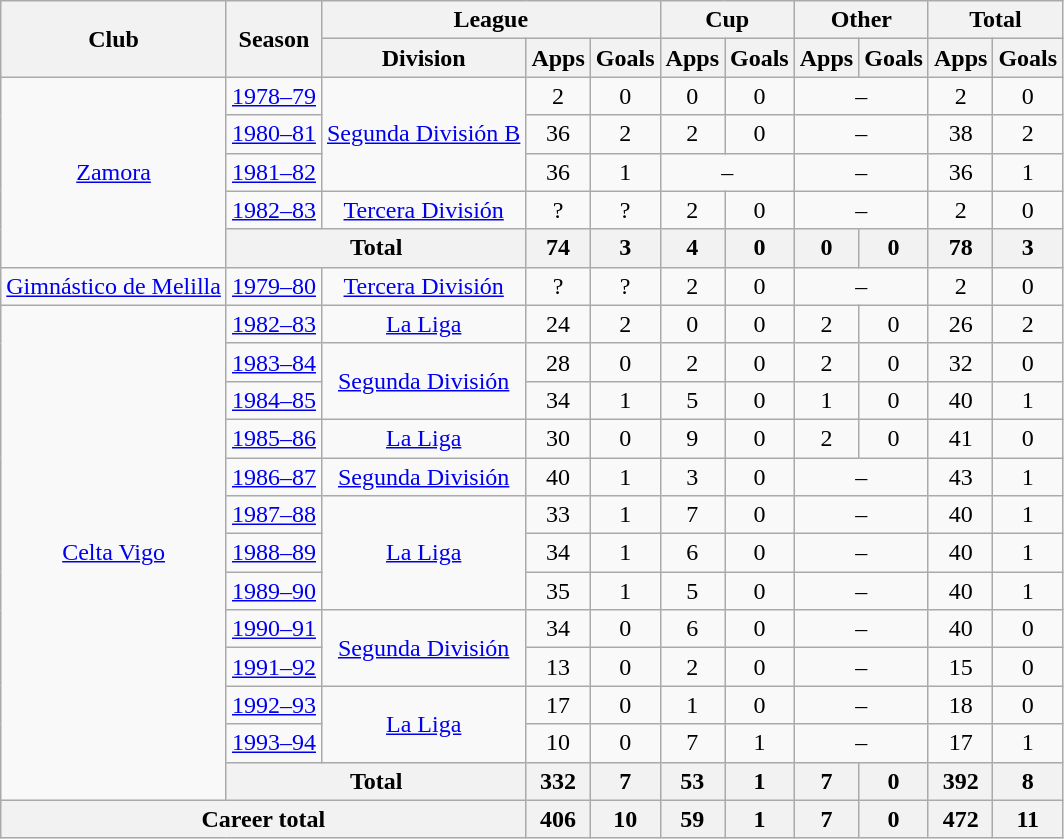<table class="wikitable" style="text-align: center;">
<tr>
<th rowspan="2">Club</th>
<th rowspan="2">Season</th>
<th colspan="3">League</th>
<th colspan="2">Cup</th>
<th colspan="2">Other</th>
<th colspan="2">Total</th>
</tr>
<tr>
<th>Division</th>
<th>Apps</th>
<th>Goals</th>
<th>Apps</th>
<th>Goals</th>
<th>Apps</th>
<th>Goals</th>
<th>Apps</th>
<th>Goals</th>
</tr>
<tr>
<td rowspan="5" valign="center"><a href='#'>Zamora</a></td>
<td><a href='#'>1978–79</a></td>
<td rowspan="3"><a href='#'>Segunda División B</a></td>
<td>2</td>
<td>0</td>
<td>0</td>
<td>0</td>
<td colspan="2">–</td>
<td>2</td>
<td>0</td>
</tr>
<tr>
<td><a href='#'>1980–81</a></td>
<td>36</td>
<td>2</td>
<td>2</td>
<td>0</td>
<td colspan="2">–</td>
<td>38</td>
<td>2</td>
</tr>
<tr>
<td><a href='#'>1981–82</a></td>
<td>36</td>
<td>1</td>
<td colspan="2">–</td>
<td colspan="2">–</td>
<td>36</td>
<td>1</td>
</tr>
<tr>
<td><a href='#'>1982–83</a></td>
<td><a href='#'>Tercera División</a></td>
<td>?</td>
<td>?</td>
<td>2</td>
<td>0</td>
<td colspan="2">–</td>
<td>2</td>
<td>0</td>
</tr>
<tr>
<th colspan="2">Total</th>
<th>74</th>
<th>3</th>
<th>4</th>
<th>0</th>
<th>0</th>
<th>0</th>
<th>78</th>
<th>3</th>
</tr>
<tr>
<td valign="center"><a href='#'>Gimnástico de Melilla</a></td>
<td><a href='#'>1979–80</a></td>
<td><a href='#'>Tercera División</a></td>
<td>?</td>
<td>?</td>
<td>2</td>
<td>0</td>
<td colspan="2">–</td>
<td>2</td>
<td>0</td>
</tr>
<tr>
<td rowspan="13" valign="center"><a href='#'>Celta Vigo</a></td>
<td><a href='#'>1982–83</a></td>
<td><a href='#'>La Liga</a></td>
<td>24</td>
<td>2</td>
<td>0</td>
<td>0</td>
<td>2</td>
<td>0</td>
<td>26</td>
<td>2</td>
</tr>
<tr>
<td><a href='#'>1983–84</a></td>
<td rowspan="2"><a href='#'>Segunda División</a></td>
<td>28</td>
<td>0</td>
<td>2</td>
<td>0</td>
<td>2</td>
<td>0</td>
<td>32</td>
<td>0</td>
</tr>
<tr>
<td><a href='#'>1984–85</a></td>
<td>34</td>
<td>1</td>
<td>5</td>
<td>0</td>
<td>1</td>
<td>0</td>
<td>40</td>
<td>1</td>
</tr>
<tr>
<td><a href='#'>1985–86</a></td>
<td><a href='#'>La Liga</a></td>
<td>30</td>
<td>0</td>
<td>9</td>
<td>0</td>
<td>2</td>
<td>0</td>
<td>41</td>
<td>0</td>
</tr>
<tr>
<td><a href='#'>1986–87</a></td>
<td><a href='#'>Segunda División</a></td>
<td>40</td>
<td>1</td>
<td>3</td>
<td>0</td>
<td colspan="2">–</td>
<td>43</td>
<td>1</td>
</tr>
<tr>
<td><a href='#'>1987–88</a></td>
<td rowspan="3"><a href='#'>La Liga</a></td>
<td>33</td>
<td>1</td>
<td>7</td>
<td>0</td>
<td colspan="2">–</td>
<td>40</td>
<td>1</td>
</tr>
<tr>
<td><a href='#'>1988–89</a></td>
<td>34</td>
<td>1</td>
<td>6</td>
<td>0</td>
<td colspan="2">–</td>
<td>40</td>
<td>1</td>
</tr>
<tr>
<td><a href='#'>1989–90</a></td>
<td>35</td>
<td>1</td>
<td>5</td>
<td>0</td>
<td colspan="2">–</td>
<td>40</td>
<td>1</td>
</tr>
<tr>
<td><a href='#'>1990–91</a></td>
<td rowspan="2"><a href='#'>Segunda División</a></td>
<td>34</td>
<td>0</td>
<td>6</td>
<td>0</td>
<td colspan="2">–</td>
<td>40</td>
<td>0</td>
</tr>
<tr>
<td><a href='#'>1991–92</a></td>
<td>13</td>
<td>0</td>
<td>2</td>
<td>0</td>
<td colspan="2">–</td>
<td>15</td>
<td>0</td>
</tr>
<tr>
<td><a href='#'>1992–93</a></td>
<td rowspan="2"><a href='#'>La Liga</a></td>
<td>17</td>
<td>0</td>
<td>1</td>
<td>0</td>
<td colspan="2">–</td>
<td>18</td>
<td>0</td>
</tr>
<tr>
<td><a href='#'>1993–94</a></td>
<td>10</td>
<td>0</td>
<td>7</td>
<td>1</td>
<td colspan="2">–</td>
<td>17</td>
<td>1</td>
</tr>
<tr>
<th colspan="2">Total</th>
<th>332</th>
<th>7</th>
<th>53</th>
<th>1</th>
<th>7</th>
<th>0</th>
<th>392</th>
<th>8</th>
</tr>
<tr>
<th colspan="3">Career total</th>
<th>406</th>
<th>10</th>
<th>59</th>
<th>1</th>
<th>7</th>
<th>0</th>
<th>472</th>
<th>11</th>
</tr>
</table>
